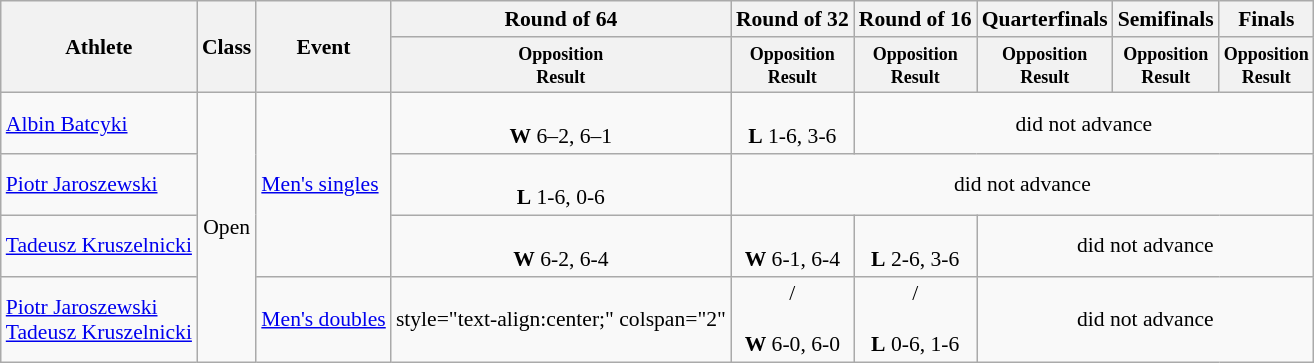<table class=wikitable style="font-size:90%">
<tr>
<th rowspan="2">Athlete</th>
<th rowspan="2">Class</th>
<th rowspan="2">Event</th>
<th>Round of 64</th>
<th>Round of 32</th>
<th>Round of 16</th>
<th>Quarterfinals</th>
<th>Semifinals</th>
<th>Finals</th>
</tr>
<tr>
<th style="line-height:1em"><small>Opposition<br>Result</small></th>
<th style="line-height:1em"><small>Opposition<br>Result</small></th>
<th style="line-height:1em"><small>Opposition<br>Result</small></th>
<th style="line-height:1em"><small>Opposition<br>Result</small></th>
<th style="line-height:1em"><small>Opposition<br>Result</small></th>
<th style="line-height:1em"><small>Opposition<br>Result</small></th>
</tr>
<tr>
<td><a href='#'>Albin Batcyki</a></td>
<td rowspan="4" style="text-align:center;">Open</td>
<td rowspan="3"><a href='#'>Men's singles</a></td>
<td style="text-align:center;"><br><strong>W</strong> 6–2, 6–1</td>
<td style="text-align:center;"><br><strong>L</strong> 1-6, 3-6</td>
<td style="text-align:center;" colspan="4">did not advance</td>
</tr>
<tr>
<td><a href='#'>Piotr Jaroszewski</a></td>
<td style="text-align:center;"><br><strong>L</strong> 1-6, 0-6</td>
<td style="text-align:center;" colspan="5">did not advance</td>
</tr>
<tr>
<td><a href='#'>Tadeusz Kruszelnicki</a></td>
<td style="text-align:center;"><br><strong>W</strong> 6-2, 6-4</td>
<td style="text-align:center;"><br><strong>W</strong> 6-1, 6-4</td>
<td style="text-align:center;"><br><strong>L</strong> 2-6, 3-6</td>
<td style="text-align:center;" colspan="3">did not advance</td>
</tr>
<tr>
<td><a href='#'>Piotr Jaroszewski</a><br> <a href='#'>Tadeusz Kruszelnicki</a></td>
<td><a href='#'>Men's doubles</a></td>
<td>style="text-align:center;" colspan="2" </td>
<td style="text-align:center;"> /<br> <br><strong>W</strong> 6-0, 6-0</td>
<td style="text-align:center;"> /<br> <br><strong>L</strong> 0-6, 1-6</td>
<td style="text-align:center;" colspan="3">did not advance</td>
</tr>
</table>
